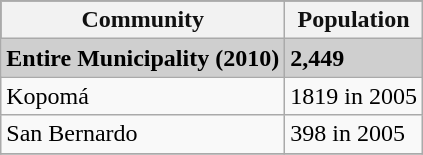<table class="wikitable">
<tr style="background:#111111; color:#111111;">
<th><strong>Community</strong></th>
<th><strong>Population</strong></th>
</tr>
<tr style="background:#CFCFCF;">
<td><strong>Entire Municipality (2010)</strong></td>
<td><strong>2,449</strong></td>
</tr>
<tr>
<td>Kopomá</td>
<td>1819 in 2005</td>
</tr>
<tr>
<td>San Bernardo</td>
<td>398 in 2005</td>
</tr>
<tr>
</tr>
</table>
